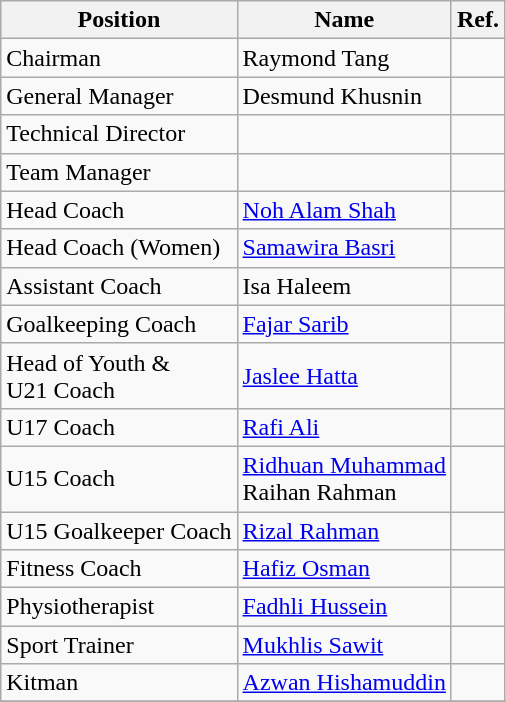<table class="wikitable">
<tr>
<th>Position</th>
<th>Name</th>
<th>Ref.</th>
</tr>
<tr>
<td>Chairman</td>
<td> Raymond Tang</td>
<td></td>
</tr>
<tr>
<td>General Manager</td>
<td> Desmund Khusnin</td>
<td></td>
</tr>
<tr>
<td>Technical Director</td>
<td></td>
<td></td>
</tr>
<tr>
<td>Team Manager</td>
<td></td>
<td></td>
</tr>
<tr>
<td>Head Coach</td>
<td> <a href='#'>Noh Alam Shah</a></td>
<td></td>
</tr>
<tr>
<td>Head Coach (Women)</td>
<td> <a href='#'>Samawira Basri</a></td>
<td></td>
</tr>
<tr>
<td>Assistant Coach</td>
<td> Isa Haleem</td>
<td></td>
</tr>
<tr>
<td>Goalkeeping Coach</td>
<td> <a href='#'>Fajar Sarib</a></td>
<td></td>
</tr>
<tr>
<td>Head of Youth & <br> U21 Coach</td>
<td> <a href='#'>Jaslee Hatta</a></td>
<td></td>
</tr>
<tr>
<td>U17 Coach</td>
<td> <a href='#'>Rafi Ali</a></td>
<td></td>
</tr>
<tr>
<td>U15 Coach</td>
<td> <a href='#'>Ridhuan Muhammad</a> <br>  Raihan Rahman</td>
<td></td>
</tr>
<tr>
<td>U15 Goalkeeper Coach</td>
<td> <a href='#'>Rizal Rahman</a></td>
<td></td>
</tr>
<tr>
<td>Fitness Coach</td>
<td> <a href='#'>Hafiz Osman</a></td>
<td></td>
</tr>
<tr>
<td>Physiotherapist</td>
<td> <a href='#'>Fadhli Hussein</a></td>
<td></td>
</tr>
<tr>
<td>Sport Trainer</td>
<td> <a href='#'>Mukhlis Sawit</a></td>
<td></td>
</tr>
<tr>
<td>Kitman</td>
<td> <a href='#'>Azwan Hishamuddin</a></td>
<td></td>
</tr>
<tr>
</tr>
</table>
